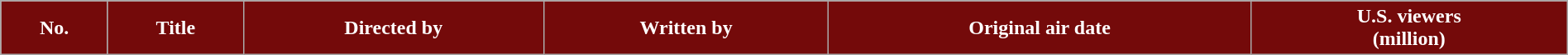<table class="wikitable plainrowheaders" style="width: 100%; margin-right: 0;">
<tr style="color:white">
<th style="background:#740a0a;">No.</th>
<th style="background:#740a0a;">Title</th>
<th style="background:#740a0a;">Directed by</th>
<th style="background:#740a0a;">Written by</th>
<th style="background:#740a0a;">Original air date</th>
<th style="background:#740a0a;">U.S. viewers<br>(million)<br>






</th>
</tr>
</table>
